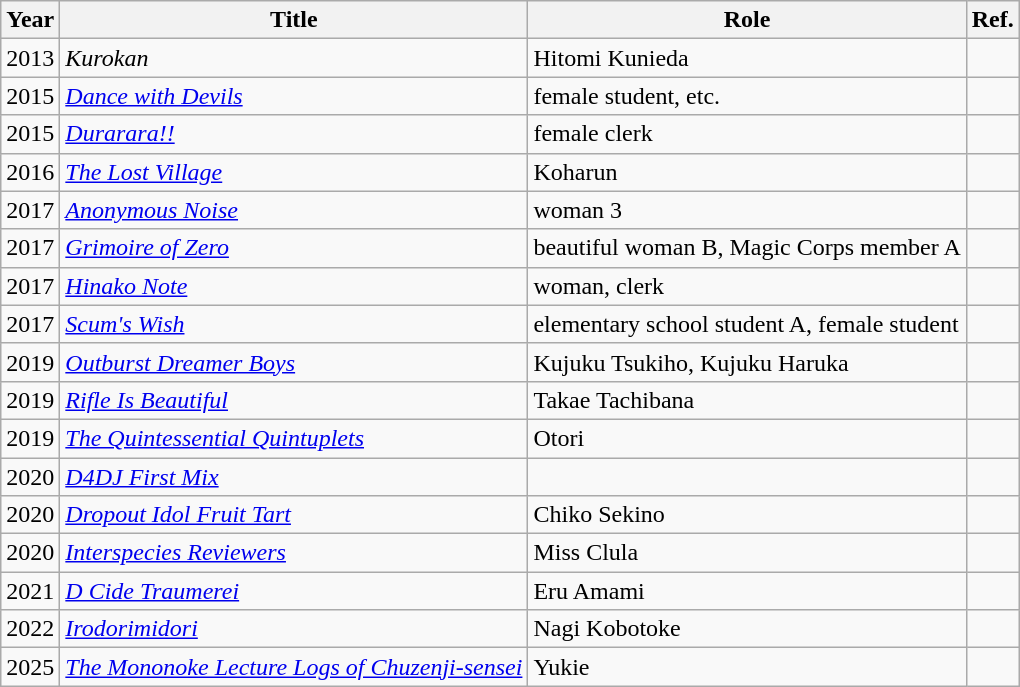<table class="wikitable sortable plainrowheaders">
<tr>
<th scope="col">Year</th>
<th scope="col">Title</th>
<th scope="col">Role</th>
<th scope="col" class="unsortable">Ref.</th>
</tr>
<tr>
<td>2013</td>
<td><em>Kurokan</em></td>
<td>Hitomi Kunieda</td>
<td></td>
</tr>
<tr>
<td>2015</td>
<td><em><a href='#'>Dance with Devils</a></em></td>
<td>female student, etc.</td>
<td></td>
</tr>
<tr>
<td>2015</td>
<td><em><a href='#'>Durarara!!</a></em></td>
<td>female clerk</td>
<td></td>
</tr>
<tr>
<td>2016</td>
<td><em><a href='#'>The Lost Village</a></em></td>
<td>Koharun</td>
<td></td>
</tr>
<tr>
<td>2017</td>
<td><em><a href='#'>Anonymous Noise</a></em></td>
<td>woman 3</td>
<td></td>
</tr>
<tr>
<td>2017</td>
<td><em><a href='#'>Grimoire of Zero</a></em></td>
<td>beautiful woman B, Magic Corps member A</td>
<td></td>
</tr>
<tr>
<td>2017</td>
<td><em><a href='#'>Hinako Note</a></em></td>
<td>woman, clerk</td>
<td></td>
</tr>
<tr>
<td>2017</td>
<td><em><a href='#'>Scum's Wish</a></em></td>
<td>elementary school student A, female student</td>
<td></td>
</tr>
<tr>
<td>2019</td>
<td><em><a href='#'>Outburst Dreamer Boys</a></em></td>
<td>Kujuku Tsukiho, Kujuku Haruka</td>
<td></td>
</tr>
<tr>
<td>2019</td>
<td><em><a href='#'>Rifle Is Beautiful</a></em></td>
<td>Takae Tachibana</td>
<td></td>
</tr>
<tr>
<td>2019</td>
<td><em><a href='#'>The Quintessential Quintuplets</a></em></td>
<td>Otori</td>
<td></td>
</tr>
<tr>
<td>2020</td>
<td><em><a href='#'>D4DJ First Mix</a></em></td>
<td></td>
<td></td>
</tr>
<tr>
<td>2020</td>
<td><em><a href='#'>Dropout Idol Fruit Tart</a></em></td>
<td>Chiko Sekino</td>
<td></td>
</tr>
<tr>
<td>2020</td>
<td><em><a href='#'>Interspecies Reviewers</a></em></td>
<td>Miss Clula</td>
<td></td>
</tr>
<tr>
<td>2021</td>
<td><em><a href='#'>D Cide Traumerei</a></em></td>
<td>Eru Amami</td>
<td></td>
</tr>
<tr>
<td>2022</td>
<td><em><a href='#'>Irodorimidori</a></em></td>
<td>Nagi Kobotoke</td>
<td></td>
</tr>
<tr>
<td>2025</td>
<td><em><a href='#'>The Mononoke Lecture Logs of Chuzenji-sensei</a></em></td>
<td>Yukie</td>
<td></td>
</tr>
</table>
